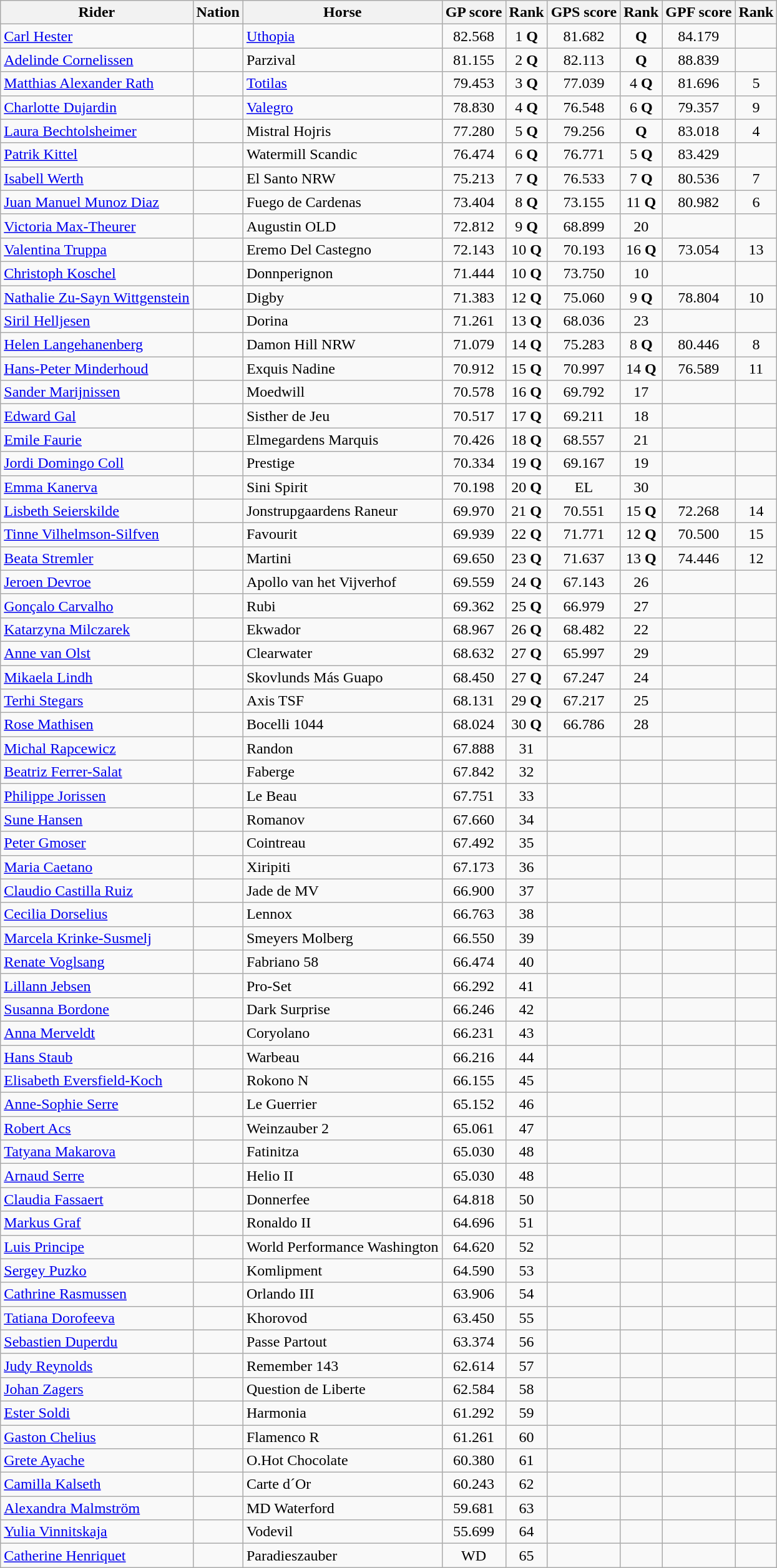<table class="wikitable sortable" style="text-align:center">
<tr>
<th>Rider</th>
<th>Nation</th>
<th>Horse</th>
<th>GP score</th>
<th>Rank</th>
<th>GPS score</th>
<th>Rank</th>
<th>GPF score</th>
<th>Rank</th>
</tr>
<tr>
<td align=left><a href='#'>Carl Hester</a></td>
<td align=left></td>
<td align=left><a href='#'>Uthopia</a></td>
<td>82.568</td>
<td>1 <strong>Q</strong></td>
<td>81.682</td>
<td> <strong>Q</strong></td>
<td>84.179</td>
<td></td>
</tr>
<tr>
<td align=left><a href='#'>Adelinde Cornelissen</a></td>
<td align=left></td>
<td align=left>Parzival</td>
<td>81.155</td>
<td>2 <strong>Q</strong></td>
<td>82.113</td>
<td> <strong>Q</strong></td>
<td>88.839</td>
<td></td>
</tr>
<tr>
<td align=left><a href='#'>Matthias Alexander Rath</a></td>
<td align=left></td>
<td align=left><a href='#'>Totilas</a></td>
<td>79.453</td>
<td>3 <strong>Q</strong></td>
<td>77.039</td>
<td>4 <strong>Q</strong></td>
<td>81.696</td>
<td>5</td>
</tr>
<tr>
<td align=left><a href='#'>Charlotte Dujardin</a></td>
<td align=left></td>
<td align=left><a href='#'>Valegro</a></td>
<td>78.830</td>
<td>4 <strong>Q</strong></td>
<td>76.548</td>
<td>6 <strong>Q</strong></td>
<td>79.357</td>
<td>9</td>
</tr>
<tr>
<td align=left><a href='#'>Laura Bechtolsheimer</a></td>
<td align=left></td>
<td align=left>Mistral Hojris</td>
<td>77.280</td>
<td>5 <strong>Q</strong></td>
<td>79.256</td>
<td> <strong>Q</strong></td>
<td>83.018</td>
<td>4</td>
</tr>
<tr>
<td align=left><a href='#'>Patrik Kittel</a></td>
<td align=left></td>
<td align=left>Watermill Scandic</td>
<td>76.474</td>
<td>6 <strong>Q</strong></td>
<td>76.771</td>
<td>5 <strong>Q</strong></td>
<td>83.429</td>
<td></td>
</tr>
<tr>
<td align=left><a href='#'>Isabell Werth</a></td>
<td align=left></td>
<td align=left>El Santo NRW</td>
<td>75.213</td>
<td>7 <strong>Q</strong></td>
<td>76.533</td>
<td>7 <strong>Q</strong></td>
<td>80.536</td>
<td>7</td>
</tr>
<tr>
<td align=left><a href='#'>Juan Manuel  Munoz Diaz</a></td>
<td align=left></td>
<td align=left>Fuego de Cardenas</td>
<td>73.404</td>
<td>8 <strong>Q</strong></td>
<td>73.155</td>
<td>11 <strong>Q</strong></td>
<td>80.982</td>
<td>6</td>
</tr>
<tr>
<td align=left><a href='#'>Victoria Max-Theurer</a></td>
<td align=left></td>
<td align=left>Augustin OLD</td>
<td>72.812</td>
<td>9 <strong>Q</strong></td>
<td>68.899</td>
<td>20</td>
<td></td>
<td></td>
</tr>
<tr>
<td align=left><a href='#'>Valentina Truppa</a></td>
<td align=left></td>
<td align=left>Eremo Del Castegno</td>
<td>72.143</td>
<td>10 <strong>Q</strong></td>
<td>70.193</td>
<td>16 <strong>Q</strong></td>
<td>73.054</td>
<td>13</td>
</tr>
<tr>
<td align=left><a href='#'>Christoph Koschel</a></td>
<td align=left></td>
<td align=left>Donnperignon</td>
<td>71.444</td>
<td>10 <strong>Q</strong></td>
<td>73.750</td>
<td>10</td>
<td></td>
<td></td>
</tr>
<tr>
<td align=left><a href='#'>Nathalie Zu-Sayn Wittgenstein</a></td>
<td align=left></td>
<td align=left>Digby</td>
<td>71.383</td>
<td>12 <strong>Q</strong></td>
<td>75.060</td>
<td>9 <strong>Q</strong></td>
<td>78.804</td>
<td>10</td>
</tr>
<tr>
<td align=left><a href='#'>Siril Helljesen</a></td>
<td align=left></td>
<td align=left>Dorina</td>
<td>71.261</td>
<td>13 <strong>Q</strong></td>
<td>68.036</td>
<td>23</td>
<td></td>
<td></td>
</tr>
<tr>
<td align=left><a href='#'>Helen  Langehanenberg</a></td>
<td align=left></td>
<td align=left>Damon Hill NRW</td>
<td>71.079</td>
<td>14 <strong>Q</strong></td>
<td>75.283</td>
<td>8 <strong>Q</strong></td>
<td>80.446</td>
<td>8</td>
</tr>
<tr>
<td align=left><a href='#'>Hans-Peter Minderhoud</a></td>
<td align=left></td>
<td align=left>Exquis Nadine</td>
<td>70.912</td>
<td>15 <strong>Q</strong></td>
<td>70.997</td>
<td>14 <strong>Q</strong></td>
<td>76.589</td>
<td>11</td>
</tr>
<tr>
<td align=left><a href='#'>Sander Marijnissen</a></td>
<td align=left></td>
<td align=left>Moedwill</td>
<td>70.578</td>
<td>16 <strong>Q</strong></td>
<td>69.792</td>
<td>17</td>
<td></td>
<td></td>
</tr>
<tr>
<td align=left><a href='#'>Edward Gal</a></td>
<td align=left></td>
<td align=left>Sisther de Jeu</td>
<td>70.517</td>
<td>17 <strong>Q</strong></td>
<td>69.211</td>
<td>18</td>
<td></td>
<td></td>
</tr>
<tr>
<td align=left><a href='#'>Emile Faurie</a></td>
<td align=left></td>
<td align=left>Elmegardens Marquis</td>
<td>70.426</td>
<td>18 <strong>Q</strong></td>
<td>68.557</td>
<td>21</td>
<td></td>
<td></td>
</tr>
<tr>
<td align=left><a href='#'>Jordi Domingo Coll</a></td>
<td align=left></td>
<td align=left>Prestige</td>
<td>70.334</td>
<td>19 <strong>Q</strong></td>
<td>69.167</td>
<td>19</td>
<td></td>
<td></td>
</tr>
<tr>
<td align=left><a href='#'>Emma Kanerva</a></td>
<td align=left></td>
<td align=left>Sini Spirit</td>
<td>70.198</td>
<td>20 <strong>Q</strong></td>
<td>EL</td>
<td>30</td>
<td></td>
<td></td>
</tr>
<tr>
<td align=left><a href='#'>Lisbeth Seierskilde</a></td>
<td align=left></td>
<td align=left>Jonstrupgaardens Raneur</td>
<td>69.970</td>
<td>21 <strong>Q</strong></td>
<td>70.551</td>
<td>15 <strong>Q</strong></td>
<td>72.268</td>
<td>14</td>
</tr>
<tr>
<td align=left><a href='#'>Tinne Vilhelmson-Silfven</a></td>
<td align=left></td>
<td align=left>Favourit</td>
<td>69.939</td>
<td>22 <strong>Q</strong></td>
<td>71.771</td>
<td>12 <strong>Q</strong></td>
<td>70.500</td>
<td>15</td>
</tr>
<tr>
<td align=left><a href='#'>Beata Stremler</a></td>
<td align=left></td>
<td align=left>Martini</td>
<td>69.650</td>
<td>23 <strong>Q</strong></td>
<td>71.637</td>
<td>13 <strong>Q</strong></td>
<td>74.446</td>
<td>12</td>
</tr>
<tr>
<td align=left><a href='#'>Jeroen Devroe</a></td>
<td align=left></td>
<td align=left>Apollo van het Vijverhof</td>
<td>69.559</td>
<td>24 <strong>Q</strong></td>
<td>67.143</td>
<td>26</td>
<td></td>
<td></td>
</tr>
<tr>
<td align=left><a href='#'>Gonçalo Carvalho</a></td>
<td align=left></td>
<td align=left>Rubi</td>
<td>69.362</td>
<td>25 <strong>Q</strong></td>
<td>66.979</td>
<td>27</td>
<td></td>
<td></td>
</tr>
<tr>
<td align=left><a href='#'>Katarzyna Milczarek</a></td>
<td align=left></td>
<td align=left>Ekwador</td>
<td>68.967</td>
<td>26 <strong>Q</strong></td>
<td>68.482</td>
<td>22</td>
<td></td>
<td></td>
</tr>
<tr>
<td align=left><a href='#'>Anne van Olst</a></td>
<td align=left></td>
<td align=left>Clearwater</td>
<td>68.632</td>
<td>27 <strong>Q</strong></td>
<td>65.997</td>
<td>29</td>
<td></td>
<td></td>
</tr>
<tr>
<td align=left><a href='#'>Mikaela Lindh</a></td>
<td align=left></td>
<td align=left>Skovlunds Más Guapo</td>
<td>68.450</td>
<td>27 <strong>Q</strong></td>
<td>67.247</td>
<td>24</td>
<td></td>
<td></td>
</tr>
<tr>
<td align=left><a href='#'>Terhi Stegars</a></td>
<td align=left></td>
<td align=left>Axis TSF</td>
<td>68.131</td>
<td>29 <strong>Q</strong></td>
<td>67.217</td>
<td>25</td>
<td></td>
<td></td>
</tr>
<tr>
<td align=left><a href='#'>Rose Mathisen</a></td>
<td align=left></td>
<td align=left>Bocelli 1044</td>
<td>68.024</td>
<td>30 <strong>Q</strong></td>
<td>66.786</td>
<td>28</td>
<td></td>
<td></td>
</tr>
<tr>
<td align=left><a href='#'>Michal Rapcewicz</a></td>
<td align=left></td>
<td align=left>Randon</td>
<td>67.888</td>
<td>31</td>
<td></td>
<td></td>
<td></td>
<td></td>
</tr>
<tr>
<td align=left><a href='#'>Beatriz Ferrer-Salat</a></td>
<td align=left></td>
<td align=left>Faberge</td>
<td>67.842</td>
<td>32</td>
<td></td>
<td></td>
<td></td>
<td></td>
</tr>
<tr>
<td align=left><a href='#'>Philippe Jorissen</a></td>
<td align=left></td>
<td align=left>Le Beau</td>
<td>67.751</td>
<td>33</td>
<td></td>
<td></td>
<td></td>
<td></td>
</tr>
<tr>
<td align=left><a href='#'>Sune Hansen</a></td>
<td align=left></td>
<td align=left>Romanov</td>
<td>67.660</td>
<td>34</td>
<td></td>
<td></td>
<td></td>
<td></td>
</tr>
<tr>
<td align=left><a href='#'>Peter Gmoser</a></td>
<td align=left></td>
<td align=left>Cointreau</td>
<td>67.492</td>
<td>35</td>
<td></td>
<td></td>
<td></td>
<td></td>
</tr>
<tr>
<td align=left><a href='#'>Maria Caetano</a></td>
<td align=left></td>
<td align=left>Xiripiti</td>
<td>67.173</td>
<td>36</td>
<td></td>
<td></td>
<td></td>
<td></td>
</tr>
<tr>
<td align=left><a href='#'>Claudio Castilla Ruiz</a></td>
<td align=left></td>
<td align=left>Jade de MV</td>
<td>66.900</td>
<td>37</td>
<td></td>
<td></td>
<td></td>
<td></td>
</tr>
<tr>
<td align=left><a href='#'>Cecilia Dorselius</a></td>
<td align=left></td>
<td align=left>Lennox</td>
<td>66.763</td>
<td>38</td>
<td></td>
<td></td>
<td></td>
<td></td>
</tr>
<tr>
<td align=left><a href='#'>Marcela Krinke-Susmelj</a></td>
<td align=left></td>
<td align=left>Smeyers Molberg</td>
<td>66.550</td>
<td>39</td>
<td></td>
<td></td>
<td></td>
<td></td>
</tr>
<tr>
<td align=left><a href='#'>Renate Voglsang</a></td>
<td align=left></td>
<td align=left>Fabriano 58</td>
<td>66.474</td>
<td>40</td>
<td></td>
<td></td>
<td></td>
<td></td>
</tr>
<tr>
<td align=left><a href='#'>Lillann Jebsen</a></td>
<td align=left></td>
<td align=left>Pro-Set</td>
<td>66.292</td>
<td>41</td>
<td></td>
<td></td>
<td></td>
<td></td>
</tr>
<tr>
<td align=left><a href='#'>Susanna Bordone</a></td>
<td align=left></td>
<td align=left>Dark Surprise</td>
<td>66.246</td>
<td>42</td>
<td></td>
<td></td>
<td></td>
<td></td>
</tr>
<tr>
<td align=left><a href='#'>Anna Merveldt</a></td>
<td align=left></td>
<td align=left>Coryolano</td>
<td>66.231</td>
<td>43</td>
<td></td>
<td></td>
<td></td>
<td></td>
</tr>
<tr>
<td align=left><a href='#'>Hans Staub</a></td>
<td align=left></td>
<td align=left>Warbeau</td>
<td>66.216</td>
<td>44</td>
<td></td>
<td></td>
<td></td>
<td></td>
</tr>
<tr>
<td align=left><a href='#'>Elisabeth Eversfield-Koch</a></td>
<td align=left></td>
<td align=left>Rokono N</td>
<td>66.155</td>
<td>45</td>
<td></td>
<td></td>
<td></td>
<td></td>
</tr>
<tr>
<td align=left><a href='#'>Anne-Sophie Serre</a></td>
<td align=left></td>
<td align=left>Le Guerrier</td>
<td>65.152</td>
<td>46</td>
<td></td>
<td></td>
<td></td>
<td></td>
</tr>
<tr>
<td align=left><a href='#'>Robert Acs</a></td>
<td align=left></td>
<td align=left>Weinzauber 2</td>
<td>65.061</td>
<td>47</td>
<td></td>
<td></td>
<td></td>
<td></td>
</tr>
<tr>
<td align=left><a href='#'>Tatyana Makarova</a></td>
<td align=left></td>
<td align=left>Fatinitza</td>
<td>65.030</td>
<td>48</td>
<td></td>
<td></td>
<td></td>
<td></td>
</tr>
<tr>
<td align=left><a href='#'>Arnaud Serre</a></td>
<td align=left></td>
<td align=left>Helio II</td>
<td>65.030</td>
<td>48</td>
<td></td>
<td></td>
<td></td>
<td></td>
</tr>
<tr>
<td align=left><a href='#'>Claudia Fassaert</a></td>
<td align=left></td>
<td align=left>Donnerfee</td>
<td>64.818</td>
<td>50</td>
<td></td>
<td></td>
<td></td>
<td></td>
</tr>
<tr>
<td align=left><a href='#'>Markus Graf</a></td>
<td align=left></td>
<td align=left>Ronaldo II</td>
<td>64.696</td>
<td>51</td>
<td></td>
<td></td>
<td></td>
<td></td>
</tr>
<tr>
<td align=left><a href='#'>Luis Principe</a></td>
<td align=left></td>
<td align=left>World Performance Washington</td>
<td>64.620</td>
<td>52</td>
<td></td>
<td></td>
<td></td>
<td></td>
</tr>
<tr>
<td align=left><a href='#'>Sergey Puzko</a></td>
<td align=left></td>
<td align=left>Komlipment</td>
<td>64.590</td>
<td>53</td>
<td></td>
<td></td>
<td></td>
<td></td>
</tr>
<tr>
<td align=left><a href='#'>Cathrine Rasmussen</a></td>
<td align=left></td>
<td align=left>Orlando III</td>
<td>63.906</td>
<td>54</td>
<td></td>
<td></td>
<td></td>
<td></td>
</tr>
<tr>
<td align=left><a href='#'>Tatiana Dorofeeva</a></td>
<td align=left></td>
<td align=left>Khorovod</td>
<td>63.450</td>
<td>55</td>
<td></td>
<td></td>
<td></td>
<td></td>
</tr>
<tr>
<td align=left><a href='#'>Sebastien Duperdu</a></td>
<td align=left></td>
<td align=left>Passe Partout</td>
<td>63.374</td>
<td>56</td>
<td></td>
<td></td>
<td></td>
<td></td>
</tr>
<tr>
<td align=left><a href='#'>Judy Reynolds</a></td>
<td align=left></td>
<td align=left>Remember 143</td>
<td>62.614</td>
<td>57</td>
<td></td>
<td></td>
<td></td>
<td></td>
</tr>
<tr>
<td align=left><a href='#'>Johan Zagers</a></td>
<td align=left></td>
<td align=left>Question de Liberte</td>
<td>62.584</td>
<td>58</td>
<td></td>
<td></td>
<td></td>
<td></td>
</tr>
<tr>
<td align=left><a href='#'>Ester Soldi</a></td>
<td align=left></td>
<td align=left>Harmonia</td>
<td>61.292</td>
<td>59</td>
<td></td>
<td></td>
<td></td>
<td></td>
</tr>
<tr>
<td align=left><a href='#'>Gaston Chelius</a></td>
<td align=left></td>
<td align=left>Flamenco R</td>
<td>61.261</td>
<td>60</td>
<td></td>
<td></td>
<td></td>
<td></td>
</tr>
<tr>
<td align=left><a href='#'>Grete Ayache</a></td>
<td align=left></td>
<td align=left>O.Hot Chocolate</td>
<td>60.380</td>
<td>61</td>
<td></td>
<td></td>
<td></td>
<td></td>
</tr>
<tr>
<td align=left><a href='#'>Camilla Kalseth</a></td>
<td align=left></td>
<td align=left>Carte d´Or</td>
<td>60.243</td>
<td>62</td>
<td></td>
<td></td>
<td></td>
<td></td>
</tr>
<tr>
<td align=left><a href='#'>Alexandra Malmström</a></td>
<td align=left></td>
<td align=left>MD Waterford</td>
<td>59.681</td>
<td>63</td>
<td></td>
<td></td>
<td></td>
<td></td>
</tr>
<tr>
<td align=left><a href='#'>Yulia Vinnitskaja</a></td>
<td align=left></td>
<td align=left>Vodevil</td>
<td>55.699</td>
<td>64</td>
<td></td>
<td></td>
<td></td>
<td></td>
</tr>
<tr>
<td align=left><a href='#'>Catherine Henriquet</a></td>
<td align=left></td>
<td align=left>Paradieszauber</td>
<td>WD</td>
<td>65</td>
<td></td>
<td></td>
<td></td>
<td></td>
</tr>
</table>
